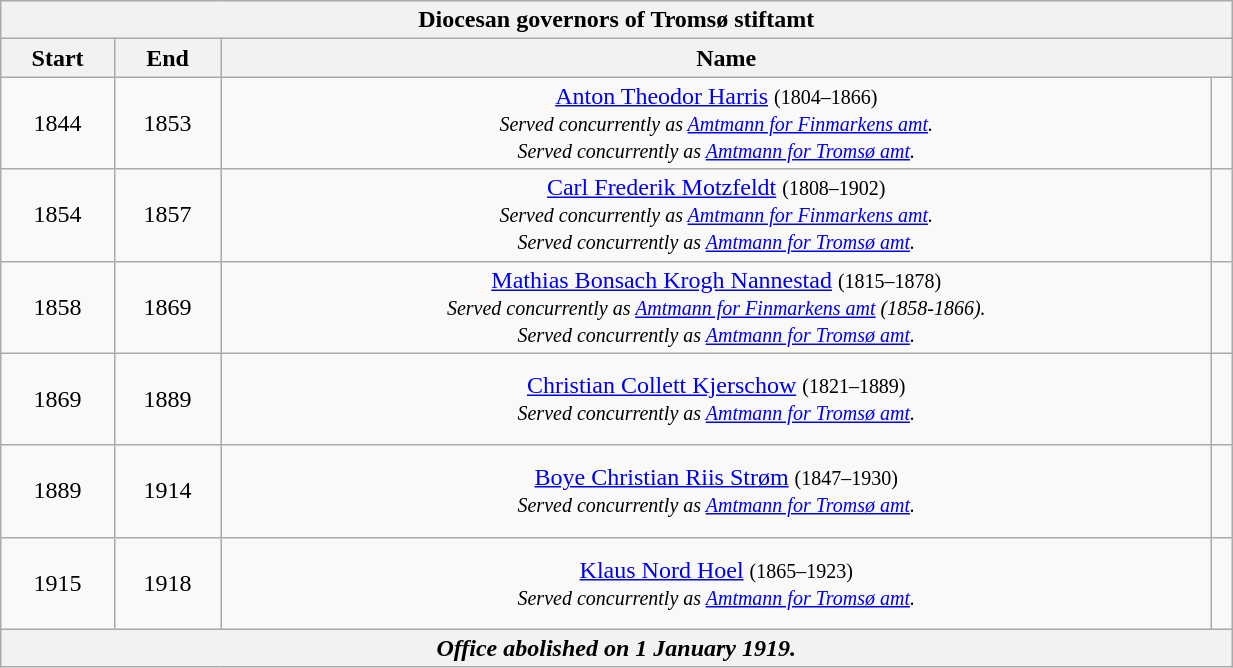<table class="wikitable" style="text-align:center; width:65%;">
<tr>
<th colspan=4>Diocesan governors of Tromsø stiftamt</th>
</tr>
<tr>
<th>Start</th>
<th>End</th>
<th colspan="2">Name</th>
</tr>
<tr>
<td>1844</td>
<td>1853</td>
<td><a href='#'>Anton Theodor Harris</a> <small>(1804–1866)</small><br><small><em>Served concurrently as <a href='#'>Amtmann for Finmarkens amt</a>.</em></small><br><small><em>Served concurrently as <a href='#'>Amtmann for Tromsø amt</a>.</em></small></td>
<td><br><br><br></td>
</tr>
<tr>
<td>1854</td>
<td>1857</td>
<td><a href='#'>Carl Frederik Motzfeldt</a> <small>(1808–1902)</small><br><small><em>Served concurrently as <a href='#'>Amtmann for Finmarkens amt</a>.</em></small><br><small><em>Served concurrently as <a href='#'>Amtmann for Tromsø amt</a>.</em></small></td>
<td></td>
</tr>
<tr>
<td>1858</td>
<td>1869</td>
<td><a href='#'>Mathias Bonsach Krogh Nannestad</a> <small>(1815–1878)</small><br><small><em>Served concurrently as <a href='#'>Amtmann for Finmarkens amt</a> (1858-1866).</em></small><br><small><em>Served concurrently as <a href='#'>Amtmann for Tromsø amt</a>.</em></small></td>
<td><br><br><br></td>
</tr>
<tr>
<td>1869</td>
<td>1889</td>
<td><a href='#'>Christian Collett Kjerschow</a> <small>(1821–1889)</small><br><small><em>Served concurrently as <a href='#'>Amtmann for Tromsø amt</a>.</em></small></td>
<td><br><br><br></td>
</tr>
<tr>
<td>1889</td>
<td>1914</td>
<td><a href='#'>Boye Christian Riis Strøm</a> <small>(1847–1930)</small><br><small><em>Served concurrently as <a href='#'>Amtmann for Tromsø amt</a>.</em></small></td>
<td><br><br><br></td>
</tr>
<tr>
<td>1915</td>
<td>1918</td>
<td><a href='#'>Klaus Nord Hoel</a> <small>(1865–1923)</small><br><small><em>Served concurrently as <a href='#'>Amtmann for Tromsø amt</a>.</em></small></td>
<td><br><br><br></td>
</tr>
<tr>
<th colspan=4><em>Office abolished on 1 January 1919.</em></th>
</tr>
</table>
